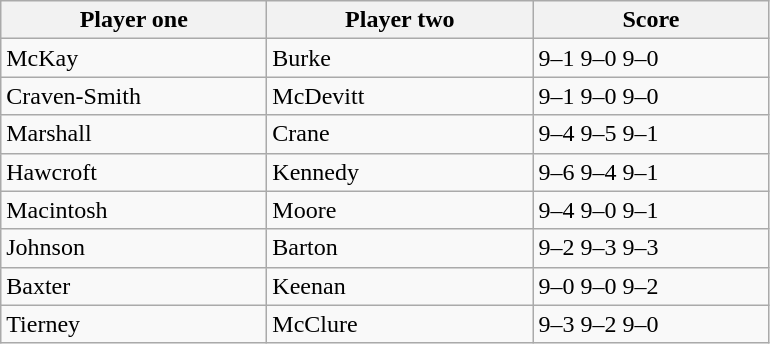<table class="wikitable">
<tr>
<th width=170>Player one</th>
<th width=170>Player two</th>
<th width=150>Score</th>
</tr>
<tr>
<td> McKay</td>
<td> Burke</td>
<td>9–1 9–0 9–0</td>
</tr>
<tr>
<td> Craven-Smith</td>
<td> McDevitt</td>
<td>9–1 9–0 9–0</td>
</tr>
<tr>
<td> Marshall</td>
<td> Crane</td>
<td>9–4 9–5 9–1</td>
</tr>
<tr>
<td> Hawcroft</td>
<td> Kennedy</td>
<td>9–6 9–4 9–1</td>
</tr>
<tr>
<td> Macintosh</td>
<td> Moore</td>
<td>9–4 9–0 9–1</td>
</tr>
<tr>
<td> Johnson</td>
<td> Barton</td>
<td>9–2 9–3 9–3</td>
</tr>
<tr>
<td> Baxter</td>
<td> Keenan</td>
<td>9–0 9–0 9–2</td>
</tr>
<tr>
<td> Tierney</td>
<td> McClure</td>
<td>9–3 9–2 9–0</td>
</tr>
</table>
